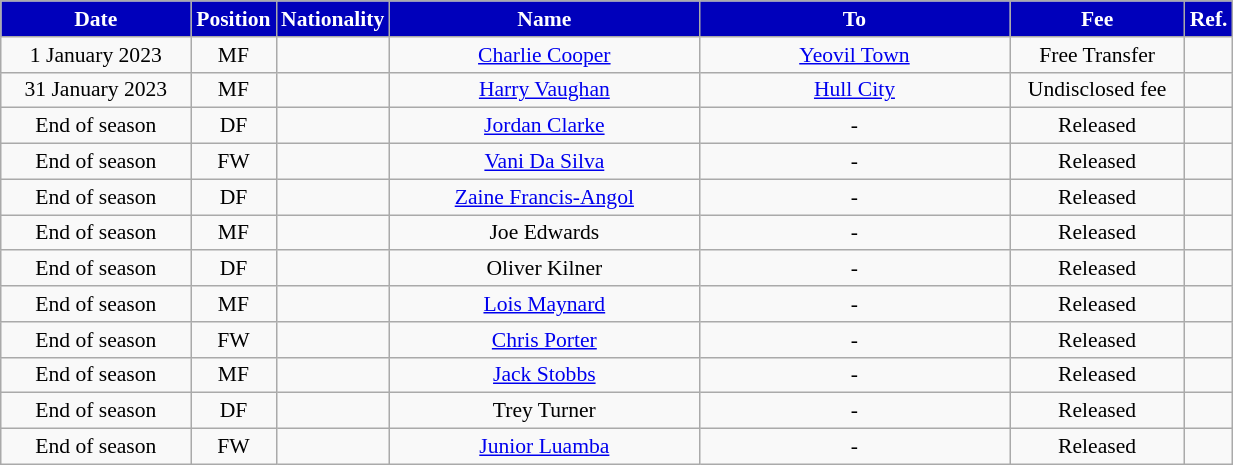<table class="wikitable"  style="text-align:center; font-size:90%; ">
<tr>
<th style="background:#0000BB;color:#fff; width:120px;">Date</th>
<th style="background:#0000BB;color:#fff; width:50px;">Position</th>
<th style="background:#0000BB;color:#fff; width:50px;">Nationality</th>
<th style="background:#0000BB;color:#fff; width:200px;">Name</th>
<th style="background:#0000BB;color:#fff; width:200px;">To</th>
<th style="background:#0000BB;color:#fff; width:110px;">Fee</th>
<th style="background:#0000BB;color:#fff; width:25px;">Ref.</th>
</tr>
<tr>
<td>1 January 2023</td>
<td>MF</td>
<td></td>
<td><a href='#'>Charlie Cooper</a></td>
<td> <a href='#'>Yeovil Town</a></td>
<td>Free Transfer</td>
<td></td>
</tr>
<tr>
<td>31 January 2023</td>
<td>MF</td>
<td></td>
<td><a href='#'>Harry Vaughan</a></td>
<td> <a href='#'>Hull City</a></td>
<td>Undisclosed fee</td>
<td></td>
</tr>
<tr>
<td>End of season</td>
<td>DF</td>
<td></td>
<td><a href='#'>Jordan Clarke</a></td>
<td>-</td>
<td>Released</td>
<td></td>
</tr>
<tr>
<td>End of season</td>
<td>FW</td>
<td></td>
<td><a href='#'>Vani Da Silva</a></td>
<td>-</td>
<td>Released</td>
<td></td>
</tr>
<tr>
<td>End of season</td>
<td>DF</td>
<td></td>
<td><a href='#'>Zaine Francis-Angol</a></td>
<td>-</td>
<td>Released</td>
<td></td>
</tr>
<tr>
<td>End of season</td>
<td>MF</td>
<td></td>
<td>Joe Edwards</td>
<td>-</td>
<td>Released</td>
<td></td>
</tr>
<tr>
<td>End of season</td>
<td>DF</td>
<td></td>
<td>Oliver Kilner</td>
<td>-</td>
<td>Released</td>
<td></td>
</tr>
<tr>
<td>End of season</td>
<td>MF</td>
<td></td>
<td><a href='#'>Lois Maynard</a></td>
<td>-</td>
<td>Released</td>
<td></td>
</tr>
<tr>
<td>End of season</td>
<td>FW</td>
<td></td>
<td><a href='#'>Chris Porter</a></td>
<td>-</td>
<td>Released</td>
<td></td>
</tr>
<tr>
<td>End of season</td>
<td>MF</td>
<td></td>
<td><a href='#'>Jack Stobbs</a></td>
<td>-</td>
<td>Released</td>
<td></td>
</tr>
<tr>
<td>End of season</td>
<td>DF</td>
<td></td>
<td>Trey Turner</td>
<td>-</td>
<td>Released</td>
<td></td>
</tr>
<tr>
<td>End of season</td>
<td>FW</td>
<td></td>
<td><a href='#'>Junior Luamba</a></td>
<td>-</td>
<td>Released</td>
<td></td>
</tr>
</table>
